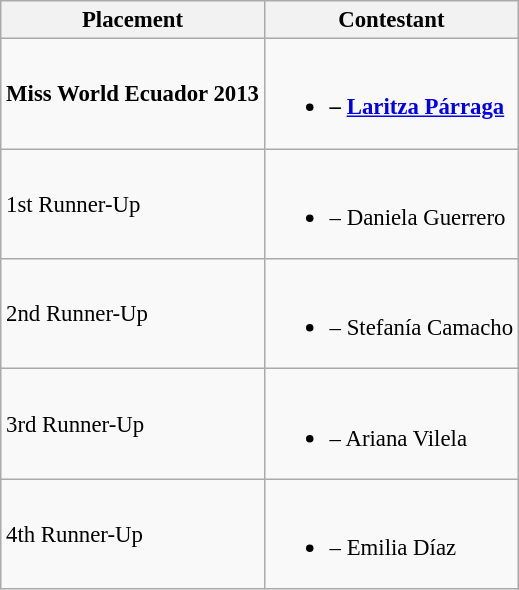<table class="wikitable sortable" style="font-size: 95%;">
<tr>
<th>Placement</th>
<th>Contestant</th>
</tr>
<tr>
<td><strong>Miss World Ecuador 2013</strong></td>
<td><br><ul><li><strong> – <a href='#'>Laritza Párraga</a></strong></li></ul></td>
</tr>
<tr>
<td>1st Runner-Up</td>
<td><br><ul><li> – Daniela Guerrero</li></ul></td>
</tr>
<tr>
<td>2nd Runner-Up</td>
<td><br><ul><li> – Stefanía Camacho</li></ul></td>
</tr>
<tr>
<td>3rd Runner-Up</td>
<td><br><ul><li> – Ariana Vilela</li></ul></td>
</tr>
<tr>
<td>4th Runner-Up</td>
<td><br><ul><li> – Emilia Díaz</li></ul></td>
</tr>
</table>
